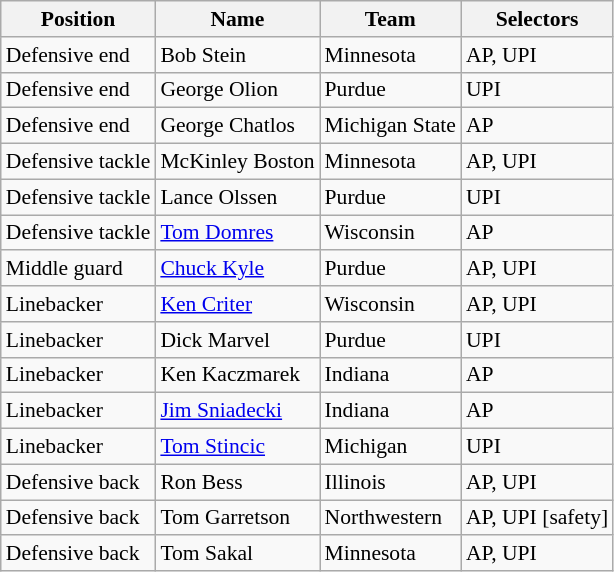<table class="wikitable" style="font-size: 90%">
<tr>
<th>Position</th>
<th>Name</th>
<th>Team</th>
<th>Selectors</th>
</tr>
<tr>
<td>Defensive end</td>
<td>Bob Stein</td>
<td>Minnesota</td>
<td>AP, UPI</td>
</tr>
<tr>
<td>Defensive end</td>
<td>George Olion</td>
<td>Purdue</td>
<td>UPI</td>
</tr>
<tr>
<td>Defensive end</td>
<td>George Chatlos</td>
<td>Michigan State</td>
<td>AP</td>
</tr>
<tr>
<td>Defensive tackle</td>
<td>McKinley Boston</td>
<td>Minnesota</td>
<td>AP, UPI</td>
</tr>
<tr>
<td>Defensive tackle</td>
<td>Lance Olssen</td>
<td>Purdue</td>
<td>UPI</td>
</tr>
<tr>
<td>Defensive tackle</td>
<td><a href='#'>Tom Domres</a></td>
<td>Wisconsin</td>
<td>AP</td>
</tr>
<tr>
<td>Middle guard</td>
<td><a href='#'>Chuck Kyle</a></td>
<td>Purdue</td>
<td>AP, UPI</td>
</tr>
<tr>
<td>Linebacker</td>
<td><a href='#'>Ken Criter</a></td>
<td>Wisconsin</td>
<td>AP, UPI</td>
</tr>
<tr>
<td>Linebacker</td>
<td>Dick Marvel</td>
<td>Purdue</td>
<td>UPI</td>
</tr>
<tr>
<td>Linebacker</td>
<td>Ken Kaczmarek</td>
<td>Indiana</td>
<td>AP</td>
</tr>
<tr>
<td>Linebacker</td>
<td><a href='#'>Jim Sniadecki</a></td>
<td>Indiana</td>
<td>AP</td>
</tr>
<tr>
<td>Linebacker</td>
<td><a href='#'>Tom Stincic</a></td>
<td>Michigan</td>
<td>UPI</td>
</tr>
<tr>
<td>Defensive back</td>
<td>Ron Bess</td>
<td>Illinois</td>
<td>AP, UPI</td>
</tr>
<tr>
<td>Defensive back</td>
<td>Tom Garretson</td>
<td>Northwestern</td>
<td>AP, UPI [safety]</td>
</tr>
<tr>
<td>Defensive back</td>
<td>Tom Sakal</td>
<td>Minnesota</td>
<td>AP, UPI</td>
</tr>
</table>
